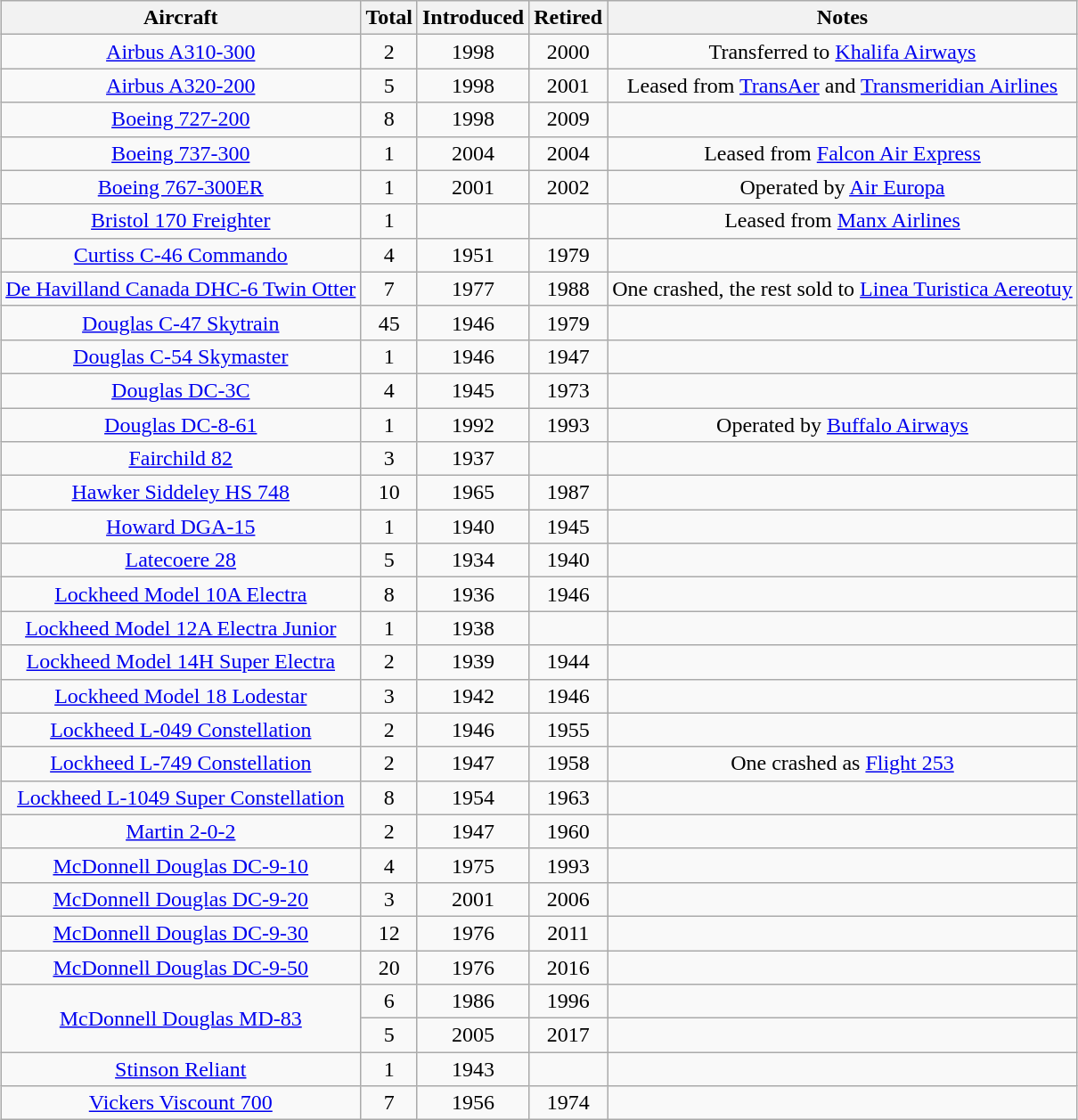<table class="wikitable" style="margin:0.5em auto; text-align:center">
<tr>
<th>Aircraft</th>
<th>Total</th>
<th>Introduced</th>
<th>Retired</th>
<th>Notes</th>
</tr>
<tr>
<td><a href='#'>Airbus A310-300</a></td>
<td>2</td>
<td>1998</td>
<td>2000</td>
<td>Transferred to <a href='#'>Khalifa Airways</a></td>
</tr>
<tr>
<td><a href='#'>Airbus A320-200</a></td>
<td>5</td>
<td>1998</td>
<td>2001</td>
<td>Leased from <a href='#'>TransAer</a> and <a href='#'>Transmeridian Airlines</a></td>
</tr>
<tr>
<td><a href='#'>Boeing 727-200</a></td>
<td>8</td>
<td>1998</td>
<td>2009</td>
<td></td>
</tr>
<tr>
<td><a href='#'>Boeing 737-300</a></td>
<td>1</td>
<td>2004</td>
<td>2004</td>
<td>Leased from <a href='#'>Falcon Air Express</a></td>
</tr>
<tr>
<td><a href='#'>Boeing 767-300ER</a></td>
<td>1</td>
<td>2001</td>
<td>2002</td>
<td>Operated by <a href='#'>Air Europa</a></td>
</tr>
<tr>
<td><a href='#'>Bristol 170 Freighter</a></td>
<td>1</td>
<td></td>
<td></td>
<td>Leased from <a href='#'>Manx Airlines</a></td>
</tr>
<tr>
<td><a href='#'>Curtiss C-46 Commando</a></td>
<td>4</td>
<td>1951</td>
<td>1979</td>
<td></td>
</tr>
<tr>
<td><a href='#'>De Havilland Canada DHC-6 Twin Otter</a></td>
<td>7</td>
<td>1977</td>
<td>1988</td>
<td>One crashed, the rest sold to <a href='#'>Linea Turistica Aereotuy</a></td>
</tr>
<tr>
<td><a href='#'>Douglas C-47 Skytrain</a></td>
<td>45</td>
<td>1946</td>
<td>1979</td>
<td></td>
</tr>
<tr>
<td><a href='#'>Douglas C-54 Skymaster</a></td>
<td>1</td>
<td>1946</td>
<td>1947</td>
<td></td>
</tr>
<tr>
<td><a href='#'>Douglas DC-3C</a></td>
<td>4</td>
<td>1945</td>
<td>1973</td>
<td></td>
</tr>
<tr>
<td><a href='#'>Douglas DC-8-61</a></td>
<td>1</td>
<td>1992</td>
<td>1993</td>
<td>Operated by <a href='#'>Buffalo Airways</a></td>
</tr>
<tr>
<td><a href='#'>Fairchild 82</a></td>
<td>3</td>
<td>1937</td>
<td></td>
<td></td>
</tr>
<tr>
<td><a href='#'>Hawker Siddeley HS 748</a></td>
<td>10</td>
<td>1965</td>
<td>1987</td>
<td></td>
</tr>
<tr>
<td><a href='#'>Howard DGA-15</a></td>
<td>1</td>
<td>1940</td>
<td>1945</td>
<td></td>
</tr>
<tr>
<td><a href='#'>Latecoere 28</a></td>
<td>5</td>
<td>1934</td>
<td>1940</td>
<td></td>
</tr>
<tr>
<td><a href='#'>Lockheed Model 10A Electra</a></td>
<td>8</td>
<td>1936</td>
<td>1946</td>
<td></td>
</tr>
<tr>
<td><a href='#'>Lockheed Model 12A Electra Junior</a></td>
<td>1</td>
<td>1938</td>
<td></td>
<td></td>
</tr>
<tr>
<td><a href='#'>Lockheed Model 14H Super Electra</a></td>
<td>2</td>
<td>1939</td>
<td>1944</td>
<td></td>
</tr>
<tr>
<td><a href='#'>Lockheed Model 18 Lodestar</a></td>
<td>3</td>
<td>1942</td>
<td>1946</td>
<td></td>
</tr>
<tr>
<td><a href='#'>Lockheed L-049 Constellation</a></td>
<td>2</td>
<td>1946</td>
<td>1955</td>
<td></td>
</tr>
<tr>
<td><a href='#'>Lockheed L-749 Constellation</a></td>
<td>2</td>
<td>1947</td>
<td>1958</td>
<td>One crashed as <a href='#'>Flight 253</a></td>
</tr>
<tr>
<td><a href='#'>Lockheed L-1049 Super Constellation</a></td>
<td>8</td>
<td>1954</td>
<td>1963</td>
<td></td>
</tr>
<tr>
<td><a href='#'>Martin 2-0-2</a></td>
<td>2</td>
<td>1947</td>
<td>1960</td>
<td></td>
</tr>
<tr>
<td><a href='#'>McDonnell Douglas DC-9-10</a></td>
<td>4</td>
<td>1975</td>
<td>1993</td>
<td></td>
</tr>
<tr>
<td><a href='#'>McDonnell Douglas DC-9-20</a></td>
<td>3</td>
<td>2001</td>
<td>2006</td>
<td></td>
</tr>
<tr>
<td><a href='#'>McDonnell Douglas DC-9-30</a></td>
<td>12</td>
<td>1976</td>
<td>2011</td>
<td></td>
</tr>
<tr>
<td><a href='#'>McDonnell Douglas DC-9-50</a></td>
<td>20</td>
<td>1976</td>
<td>2016</td>
<td></td>
</tr>
<tr>
<td rowspan=2><a href='#'>McDonnell Douglas MD-83</a></td>
<td>6</td>
<td>1986</td>
<td>1996</td>
<td></td>
</tr>
<tr>
<td>5</td>
<td>2005</td>
<td>2017</td>
<td></td>
</tr>
<tr>
<td><a href='#'>Stinson Reliant</a></td>
<td>1</td>
<td>1943</td>
<td></td>
<td></td>
</tr>
<tr>
<td><a href='#'>Vickers Viscount 700</a></td>
<td>7</td>
<td>1956</td>
<td>1974</td>
<td></td>
</tr>
</table>
